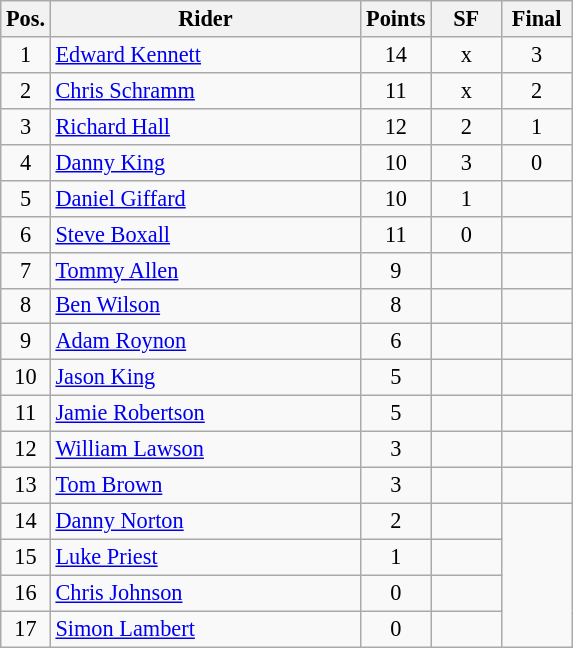<table class=wikitable style="font-size:93%;">
<tr>
<th width=25px>Pos.</th>
<th width=200px>Rider</th>
<th width=40px>Points</th>
<th width=40px>SF</th>
<th width=40px>Final</th>
</tr>
<tr align=center>
<td>1</td>
<td align=left><a href='#'>Edward Kennett</a></td>
<td>14</td>
<td>x</td>
<td>3</td>
</tr>
<tr align=center>
<td>2</td>
<td align=left><a href='#'>Chris Schramm</a></td>
<td>11</td>
<td>x</td>
<td>2</td>
</tr>
<tr align=center>
<td>3</td>
<td align=left><a href='#'>Richard Hall</a></td>
<td>12</td>
<td>2</td>
<td>1</td>
</tr>
<tr align=center>
<td>4</td>
<td align=left><a href='#'>Danny King</a></td>
<td>10</td>
<td>3</td>
<td>0</td>
</tr>
<tr align=center>
<td>5</td>
<td align=left><a href='#'>Daniel Giffard</a></td>
<td>10</td>
<td>1</td>
<td></td>
</tr>
<tr align=center>
<td>6</td>
<td align=left><a href='#'>Steve Boxall</a></td>
<td>11</td>
<td>0</td>
<td></td>
</tr>
<tr align=center>
<td>7</td>
<td align=left><a href='#'>Tommy Allen</a></td>
<td>9</td>
<td></td>
<td></td>
</tr>
<tr align=center>
<td>8</td>
<td align=left><a href='#'>Ben Wilson</a></td>
<td>8</td>
<td></td>
<td></td>
</tr>
<tr align=center>
<td>9</td>
<td align=left><a href='#'>Adam Roynon</a></td>
<td>6</td>
<td></td>
<td></td>
</tr>
<tr align=center>
<td>10</td>
<td align=left><a href='#'>Jason King</a></td>
<td>5</td>
<td></td>
<td></td>
</tr>
<tr align=center>
<td>11</td>
<td align=left><a href='#'>Jamie Robertson</a></td>
<td>5</td>
<td></td>
<td></td>
</tr>
<tr align=center>
<td>12</td>
<td align=left><a href='#'>William Lawson</a></td>
<td>3</td>
<td></td>
<td></td>
</tr>
<tr align=center>
<td>13</td>
<td align=left><a href='#'>Tom Brown</a></td>
<td>3</td>
<td></td>
<td></td>
</tr>
<tr align=center>
<td>14</td>
<td align=left><a href='#'>Danny Norton</a></td>
<td>2</td>
<td></td>
</tr>
<tr align=center>
<td>15</td>
<td align=left><a href='#'>Luke Priest</a></td>
<td>1</td>
<td></td>
</tr>
<tr align=center>
<td>16</td>
<td align=left><a href='#'>Chris Johnson</a></td>
<td>0</td>
<td></td>
</tr>
<tr align=center>
<td>17</td>
<td align=left><a href='#'>Simon Lambert</a></td>
<td>0</td>
<td></td>
</tr>
</table>
